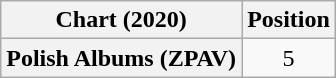<table class="wikitable sortable plainrowheaders" style="text-align:center">
<tr>
<th scope="col">Chart (2020)</th>
<th scope="col">Position</th>
</tr>
<tr>
<th scope="row">Polish Albums (ZPAV)</th>
<td>5</td>
</tr>
</table>
